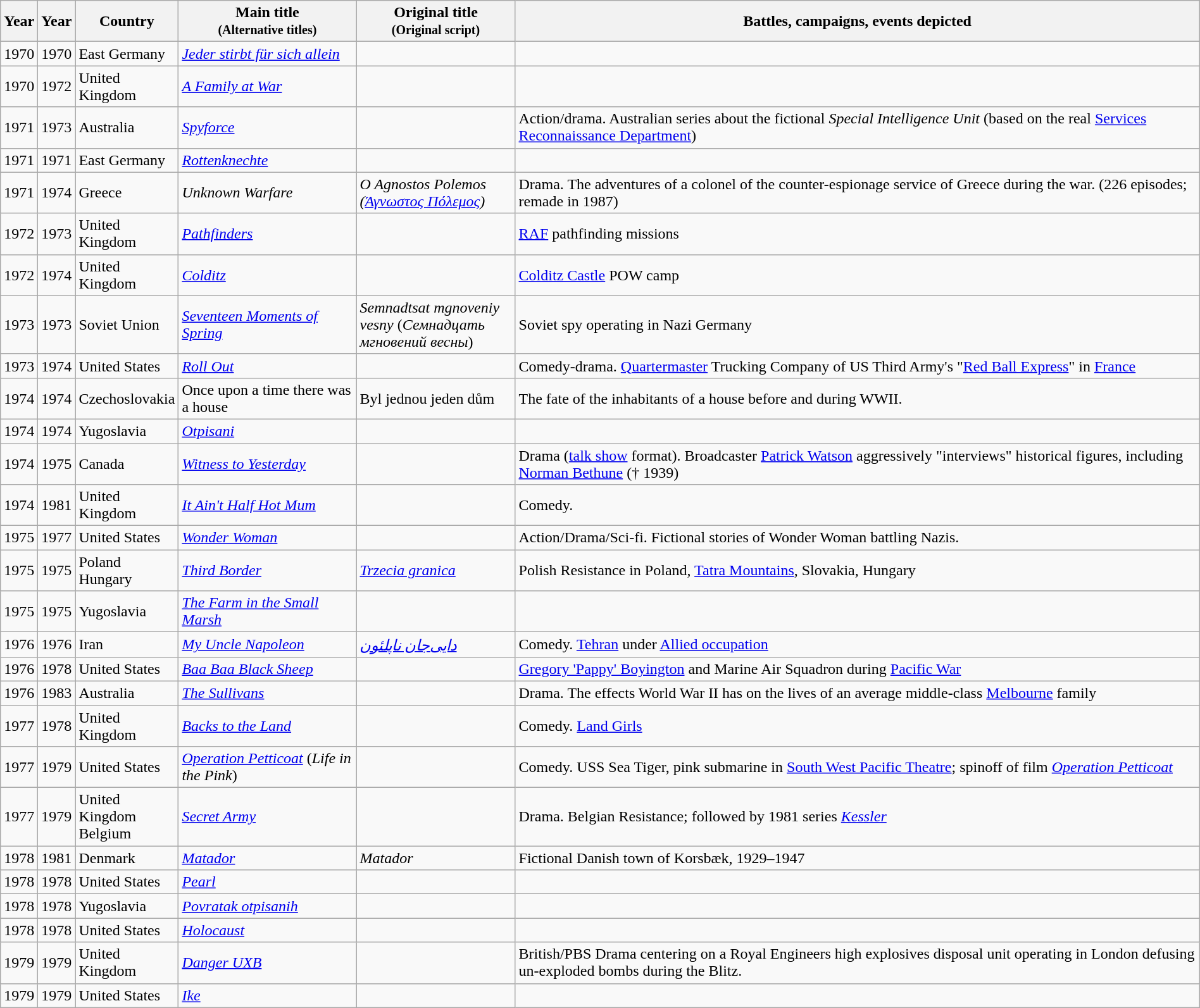<table class="wikitable sortable" style="width:100%;">
<tr>
<th class="unsortable">Year</th>
<th class="unsortable">Year<br></th>
<th width=100>Country</th>
<th width=180>Main title<br><small>(Alternative titles)</small></th>
<th width=160>Original title<br><small>(Original script)</small></th>
<th class="unsortable">Battles, campaigns, events depicted<br></th>
</tr>
<tr>
<td>1970</td>
<td>1970</td>
<td>East Germany</td>
<td><em><a href='#'>Jeder stirbt für sich allein</a></em></td>
<td></td>
<td></td>
</tr>
<tr>
<td>1970</td>
<td>1972</td>
<td>United Kingdom</td>
<td><em><a href='#'>A Family at War</a></em></td>
<td></td>
<td></td>
</tr>
<tr>
<td>1971</td>
<td>1973</td>
<td>Australia</td>
<td><em><a href='#'>Spyforce</a></em></td>
<td></td>
<td>Action/drama. Australian series about the fictional <em>Special Intelligence Unit</em> (based on the real <a href='#'>Services Reconnaissance Department</a>)</td>
</tr>
<tr>
<td>1971</td>
<td>1971</td>
<td>East Germany</td>
<td><em><a href='#'>Rottenknechte</a></em></td>
<td></td>
<td></td>
</tr>
<tr>
<td>1971</td>
<td>1974</td>
<td>Greece</td>
<td><em>Unknown Warfare</em></td>
<td><em>O Agnostos Polemos</em><br><em>(<a href='#'>Άγνωστος Πόλεμος</a>)</em></td>
<td>Drama. The adventures of a colonel of the counter-espionage service of Greece during the war. (226 episodes; remade in 1987)</td>
</tr>
<tr>
<td>1972</td>
<td>1973</td>
<td>United Kingdom</td>
<td><em><a href='#'>Pathfinders</a></em></td>
<td></td>
<td><a href='#'>RAF</a> pathfinding missions</td>
</tr>
<tr>
<td>1972</td>
<td>1974</td>
<td>United Kingdom</td>
<td><em><a href='#'>Colditz</a></em></td>
<td></td>
<td><a href='#'>Colditz Castle</a> POW camp</td>
</tr>
<tr>
<td>1973</td>
<td>1973</td>
<td>Soviet Union</td>
<td><em><a href='#'>Seventeen Moments of Spring</a></em></td>
<td><em>Semnadtsat mgnoveniy vesny</em> (<em>Семнадцать мгновений весны</em>)</td>
<td>Soviet spy operating in Nazi Germany</td>
</tr>
<tr>
<td>1973</td>
<td>1974</td>
<td>United States</td>
<td><em><a href='#'>Roll Out</a></em></td>
<td></td>
<td>Comedy-drama. <a href='#'>Quartermaster</a> Trucking Company of US Third Army's "<a href='#'>Red Ball Express</a>" in <a href='#'>France</a></td>
</tr>
<tr>
<td>1974</td>
<td>1974</td>
<td>Czechoslovakia</td>
<td>Once upon a time there was a house</td>
<td>Byl jednou jeden dům</td>
<td>The fate of the inhabitants of a house before and during WWII.</td>
</tr>
<tr>
<td>1974</td>
<td>1974</td>
<td>Yugoslavia</td>
<td><em><a href='#'>Otpisani</a></em></td>
<td></td>
<td></td>
</tr>
<tr>
<td>1974</td>
<td>1975</td>
<td>Canada</td>
<td><em><a href='#'>Witness to Yesterday</a></em></td>
<td></td>
<td>Drama (<a href='#'>talk show</a> format). Broadcaster <a href='#'>Patrick Watson</a> aggressively "interviews" historical figures, including <a href='#'>Norman Bethune</a> († 1939)</td>
</tr>
<tr>
<td>1974</td>
<td>1981</td>
<td>United Kingdom</td>
<td><em><a href='#'>It Ain't Half Hot Mum</a></em></td>
<td></td>
<td>Comedy.</td>
</tr>
<tr>
<td>1975</td>
<td>1977</td>
<td>United States<br></td>
<td><em><a href='#'>Wonder Woman</a></em></td>
<td></td>
<td>Action/Drama/Sci-fi. Fictional stories of Wonder Woman battling Nazis.</td>
</tr>
<tr>
<td>1975</td>
<td>1975</td>
<td>Poland<br>Hungary</td>
<td><em><a href='#'>Third Border</a></em></td>
<td><em><a href='#'>Trzecia granica</a></em> </td>
<td>Polish Resistance in Poland, <a href='#'>Tatra Mountains</a>, Slovakia, Hungary</td>
</tr>
<tr>
<td>1975</td>
<td>1975</td>
<td>Yugoslavia</td>
<td><em><a href='#'>The Farm in the Small Marsh</a></em></td>
<td></td>
<td></td>
</tr>
<tr>
<td>1976</td>
<td>1976</td>
<td>Iran</td>
<td><em><a href='#'>My Uncle Napoleon</a></em></td>
<td><em><a href='#'>دایی‌جان ناپلئون</a></em></td>
<td>Comedy. <a href='#'>Tehran</a> under <a href='#'>Allied occupation</a></td>
</tr>
<tr>
<td>1976</td>
<td>1978</td>
<td>United States</td>
<td><em><a href='#'>Baa Baa Black Sheep</a></em></td>
<td></td>
<td><a href='#'>Gregory 'Pappy' Boyington</a> and Marine Air Squadron during <a href='#'>Pacific War</a></td>
</tr>
<tr>
<td>1976</td>
<td>1983</td>
<td>Australia</td>
<td><em><a href='#'>The Sullivans</a></em></td>
<td></td>
<td>Drama. The effects World War II has on the lives of an average middle-class <a href='#'>Melbourne</a> family</td>
</tr>
<tr>
<td>1977</td>
<td>1978</td>
<td>United Kingdom</td>
<td><em><a href='#'>Backs to the Land</a></em></td>
<td></td>
<td>Comedy. <a href='#'>Land Girls</a></td>
</tr>
<tr>
<td>1977</td>
<td>1979</td>
<td>United States</td>
<td><em><a href='#'>Operation Petticoat</a></em> (<em>Life in the Pink</em>)</td>
<td></td>
<td>Comedy. USS Sea Tiger, pink submarine in <a href='#'>South West Pacific Theatre</a>; spinoff of film <em><a href='#'>Operation Petticoat</a></em></td>
</tr>
<tr>
<td>1977</td>
<td>1979</td>
<td>United Kingdom<br>Belgium</td>
<td><em><a href='#'>Secret Army</a></em></td>
<td></td>
<td>Drama. Belgian Resistance; followed by 1981 series <em><a href='#'>Kessler</a></em></td>
</tr>
<tr>
<td>1978</td>
<td>1981</td>
<td>Denmark</td>
<td><em><a href='#'>Matador</a></em></td>
<td><em>Matador</em></td>
<td>Fictional Danish town of Korsbæk, 1929–1947</td>
</tr>
<tr>
<td>1978</td>
<td>1978</td>
<td>United States</td>
<td><em><a href='#'>Pearl</a></em></td>
<td></td>
<td></td>
</tr>
<tr>
<td>1978</td>
<td>1978</td>
<td>Yugoslavia</td>
<td><em><a href='#'>Povratak otpisanih</a></em></td>
<td></td>
<td></td>
</tr>
<tr>
<td>1978</td>
<td>1978</td>
<td>United States</td>
<td><em><a href='#'>Holocaust</a></em></td>
<td></td>
<td></td>
</tr>
<tr>
<td>1979</td>
<td>1979</td>
<td>United Kingdom</td>
<td><em><a href='#'>Danger UXB</a></em></td>
<td></td>
<td>British/PBS Drama centering on a Royal Engineers high explosives disposal unit operating in London defusing un-exploded bombs during the Blitz.</td>
</tr>
<tr>
<td>1979</td>
<td>1979</td>
<td>United States</td>
<td><em><a href='#'>Ike</a></em></td>
<td></td>
<td></td>
</tr>
</table>
